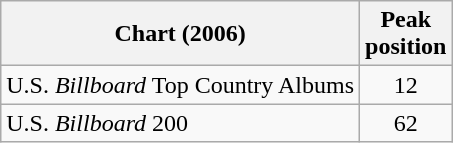<table class="wikitable">
<tr>
<th>Chart (2006)</th>
<th>Peak<br>position</th>
</tr>
<tr>
<td>U.S. <em>Billboard</em> Top Country Albums</td>
<td align="center">12</td>
</tr>
<tr>
<td>U.S. <em>Billboard</em> 200</td>
<td align="center">62</td>
</tr>
</table>
